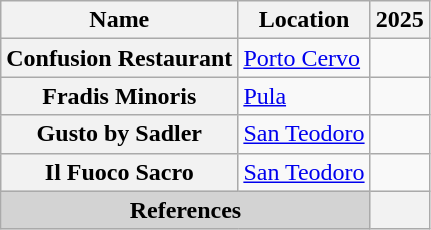<table class="wikitable sortable plainrowheaders" style="text-align:left;">
<tr>
<th scope="col">Name</th>
<th>Location</th>
<th scope="col">2025</th>
</tr>
<tr>
<th scope="row">Confusion Restaurant</th>
<td><a href='#'>Porto Cervo</a></td>
<td></td>
</tr>
<tr>
<th scope="row">Fradis Minoris</th>
<td><a href='#'>Pula</a></td>
<td></td>
</tr>
<tr>
<th scope="row">Gusto by Sadler</th>
<td><a href='#'>San Teodoro</a></td>
<td></td>
</tr>
<tr>
<th scope="row">Il Fuoco Sacro</th>
<td><a href='#'>San Teodoro</a></td>
<td></td>
</tr>
<tr>
<th colspan="2" style="text-align: center;background: lightgray;">References</th>
<th></th>
</tr>
</table>
